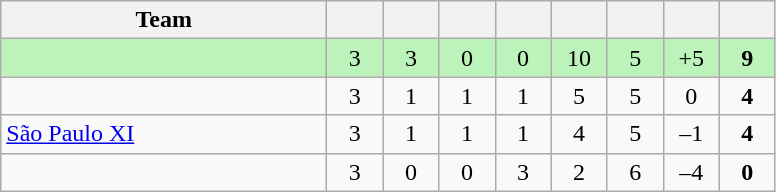<table class="wikitable" style="text-align: center;">
<tr>
<th width=210>Team</th>
<th width=30></th>
<th width=30></th>
<th width=30></th>
<th width=30></th>
<th width=30></th>
<th width=30></th>
<th width=30></th>
<th width=30></th>
</tr>
<tr style="background:#bbf3bb;">
<td align=left></td>
<td>3</td>
<td>3</td>
<td>0</td>
<td>0</td>
<td>10</td>
<td>5</td>
<td>+5</td>
<td><strong>9</strong></td>
</tr>
<tr>
<td align=left></td>
<td>3</td>
<td>1</td>
<td>1</td>
<td>1</td>
<td>5</td>
<td>5</td>
<td>0</td>
<td><strong>4</strong></td>
</tr>
<tr>
<td align=left> <a href='#'>São Paulo XI</a></td>
<td>3</td>
<td>1</td>
<td>1</td>
<td>1</td>
<td>4</td>
<td>5</td>
<td>–1</td>
<td><strong>4</strong></td>
</tr>
<tr>
<td align=left></td>
<td>3</td>
<td>0</td>
<td>0</td>
<td>3</td>
<td>2</td>
<td>6</td>
<td>–4</td>
<td><strong>0</strong></td>
</tr>
</table>
